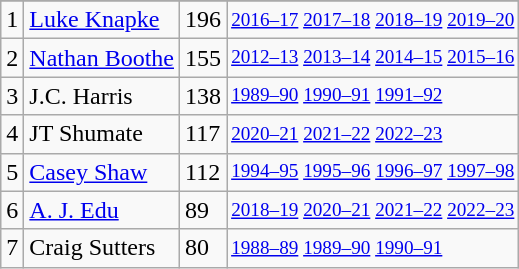<table class="wikitable">
<tr>
</tr>
<tr>
<td>1</td>
<td><a href='#'>Luke Knapke</a></td>
<td>196</td>
<td style="font-size:80%;"><a href='#'>2016–17</a> <a href='#'>2017–18</a> <a href='#'>2018–19</a> <a href='#'>2019–20</a></td>
</tr>
<tr>
<td>2</td>
<td><a href='#'>Nathan Boothe</a></td>
<td>155</td>
<td style="font-size:80%;"><a href='#'>2012–13</a> <a href='#'>2013–14</a> <a href='#'>2014–15</a> <a href='#'>2015–16</a></td>
</tr>
<tr>
<td>3</td>
<td>J.C. Harris</td>
<td>138</td>
<td style="font-size:80%;"><a href='#'>1989–90</a> <a href='#'>1990–91</a> <a href='#'>1991–92</a></td>
</tr>
<tr>
<td>4</td>
<td>JT Shumate</td>
<td>117</td>
<td style="font-size:80%;"><a href='#'>2020–21</a> <a href='#'>2021–22</a> <a href='#'>2022–23</a></td>
</tr>
<tr>
<td>5</td>
<td><a href='#'>Casey Shaw</a></td>
<td>112</td>
<td style="font-size:80%;"><a href='#'>1994–95</a> <a href='#'>1995–96</a> <a href='#'>1996–97</a> <a href='#'>1997–98</a></td>
</tr>
<tr>
<td>6</td>
<td><a href='#'>A. J. Edu</a></td>
<td>89</td>
<td style="font-size:80%;"><a href='#'>2018–19</a> <a href='#'>2020–21</a> <a href='#'>2021–22</a> <a href='#'>2022–23</a></td>
</tr>
<tr>
<td>7</td>
<td>Craig Sutters</td>
<td>80</td>
<td style="font-size:80%;"><a href='#'>1988–89</a> <a href='#'>1989–90</a> <a href='#'>1990–91</a></td>
</tr>
</table>
